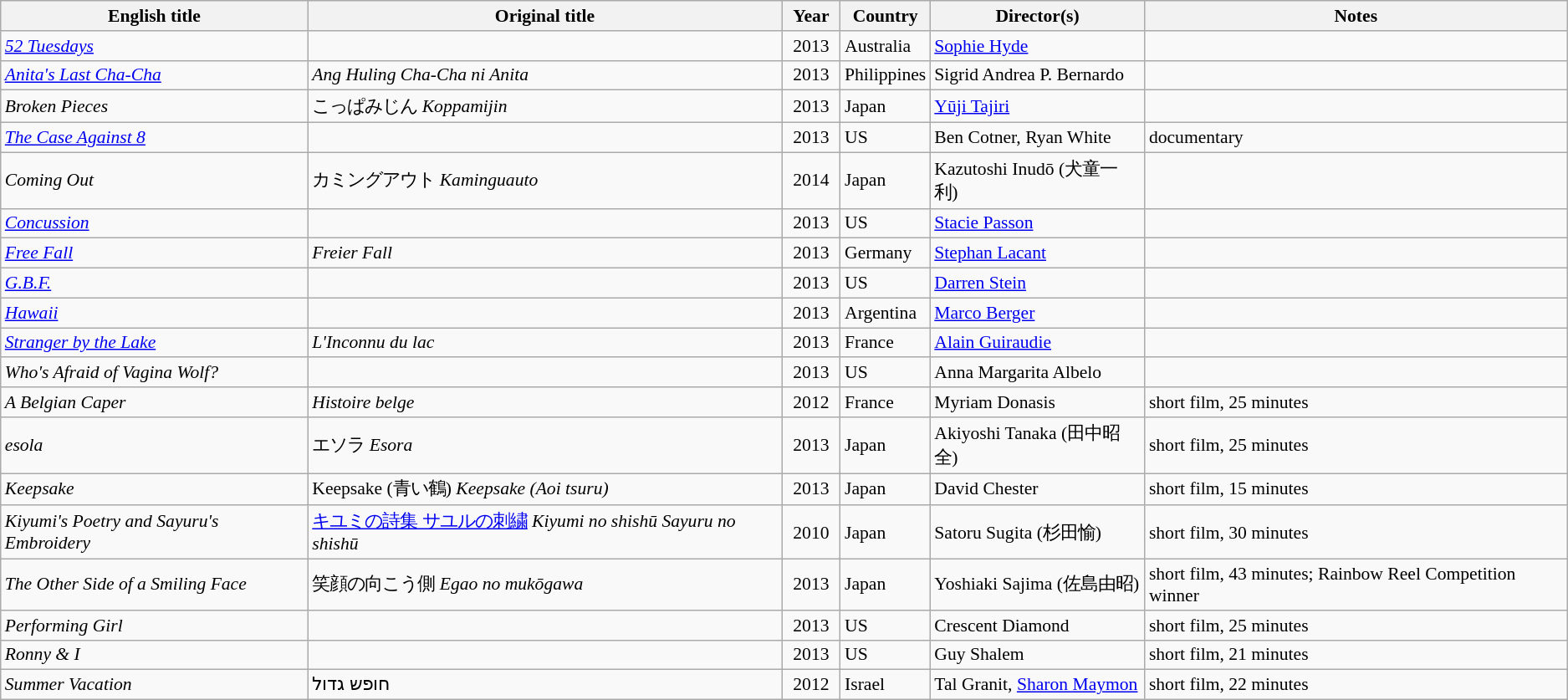<table class="wikitable" style="font-size: 90%;">
<tr>
<th>English title</th>
<th>Original title</th>
<th style="width:40px;">Year</th>
<th>Country</th>
<th>Director(s)</th>
<th>Notes</th>
</tr>
<tr>
<td><em><a href='#'>52 Tuesdays</a></em></td>
<td></td>
<td style="text-align:center;">2013</td>
<td>Australia</td>
<td><a href='#'>Sophie Hyde</a></td>
<td></td>
</tr>
<tr>
<td><em><a href='#'>Anita's Last Cha-Cha</a></em></td>
<td><em>Ang Huling Cha-Cha ni Anita</em></td>
<td style="text-align:center;">2013</td>
<td>Philippines</td>
<td>Sigrid Andrea P. Bernardo</td>
<td></td>
</tr>
<tr>
<td><em>Broken Pieces</em></td>
<td>こっぱみじん <em>Koppamijin</em></td>
<td style="text-align:center;">2013</td>
<td>Japan</td>
<td><a href='#'>Yūji Tajiri</a></td>
<td></td>
</tr>
<tr>
<td><em><a href='#'>The Case Against 8</a></em></td>
<td></td>
<td style="text-align:center;">2013</td>
<td>US</td>
<td>Ben Cotner, Ryan White</td>
<td>documentary</td>
</tr>
<tr>
<td><em>Coming Out</em></td>
<td>カミングアウト <em>Kaminguauto</em></td>
<td style="text-align:center;">2014</td>
<td>Japan</td>
<td>Kazutoshi Inudō (犬童一利)</td>
<td></td>
</tr>
<tr>
<td><em><a href='#'>Concussion</a></em></td>
<td></td>
<td style="text-align:center;">2013</td>
<td>US</td>
<td><a href='#'>Stacie Passon</a></td>
<td></td>
</tr>
<tr>
<td><em><a href='#'>Free Fall</a></em></td>
<td><em>Freier Fall</em></td>
<td style="text-align:center;">2013</td>
<td>Germany</td>
<td><a href='#'>Stephan Lacant</a></td>
<td></td>
</tr>
<tr>
<td><em><a href='#'>G.B.F.</a></em></td>
<td></td>
<td style="text-align:center;">2013</td>
<td>US</td>
<td><a href='#'>Darren Stein</a></td>
<td></td>
</tr>
<tr>
<td><em><a href='#'>Hawaii</a></em></td>
<td></td>
<td style="text-align:center;">2013</td>
<td>Argentina</td>
<td><a href='#'>Marco Berger</a></td>
<td></td>
</tr>
<tr>
<td><em><a href='#'>Stranger by the Lake</a></em></td>
<td><em>L'Inconnu du lac</em></td>
<td style="text-align:center;">2013</td>
<td>France</td>
<td><a href='#'>Alain Guiraudie</a></td>
<td></td>
</tr>
<tr>
<td><em>Who's Afraid of Vagina Wolf?</em></td>
<td></td>
<td style="text-align:center;">2013</td>
<td>US</td>
<td>Anna Margarita Albelo</td>
<td></td>
</tr>
<tr>
<td><em>A Belgian Caper</em></td>
<td><em>Histoire belge</em></td>
<td style="text-align:center;">2012</td>
<td>France</td>
<td>Myriam Donasis</td>
<td>short film, 25 minutes</td>
</tr>
<tr>
<td><em>esola</em></td>
<td>エソラ <em>Esora</em></td>
<td style="text-align:center;">2013</td>
<td>Japan</td>
<td>Akiyoshi Tanaka (田中昭全)</td>
<td>short film, 25 minutes</td>
</tr>
<tr>
<td><em>Keepsake</em></td>
<td>Keepsake (青い鶴)<em> Keepsake (Aoi tsuru)</em></td>
<td style="text-align:center;">2013</td>
<td>Japan</td>
<td>David Chester</td>
<td>short film, 15 minutes</td>
</tr>
<tr>
<td><em>Kiyumi's Poetry and Sayuru's Embroidery</em></td>
<td><a href='#'>キユミの詩集 サユルの刺繍</a> <em>Kiyumi no shishū Sayuru no shishū</em></td>
<td style="text-align:center;">2010</td>
<td>Japan</td>
<td>Satoru Sugita (杉田愉)</td>
<td>short film, 30 minutes</td>
</tr>
<tr>
<td><em>The Other Side of a Smiling Face</em></td>
<td>笑顔の向こう側 <em>Egao no mukōgawa</em></td>
<td style="text-align:center;">2013</td>
<td>Japan</td>
<td>Yoshiaki Sajima (佐島由昭)</td>
<td>short film, 43 minutes; Rainbow Reel Competition winner</td>
</tr>
<tr>
<td><em>Performing Girl</em></td>
<td></td>
<td style="text-align:center;">2013</td>
<td>US</td>
<td>Crescent Diamond</td>
<td>short film, 25 minutes</td>
</tr>
<tr>
<td><em>Ronny & I</em></td>
<td></td>
<td style="text-align:center;">2013</td>
<td>US</td>
<td>Guy Shalem</td>
<td>short film, 21 minutes</td>
</tr>
<tr>
<td><em>Summer Vacation</em></td>
<td>חופש גדול</td>
<td style="text-align:center;">2012</td>
<td>Israel</td>
<td>Tal Granit, <a href='#'>Sharon Maymon</a></td>
<td>short film, 22 minutes</td>
</tr>
</table>
